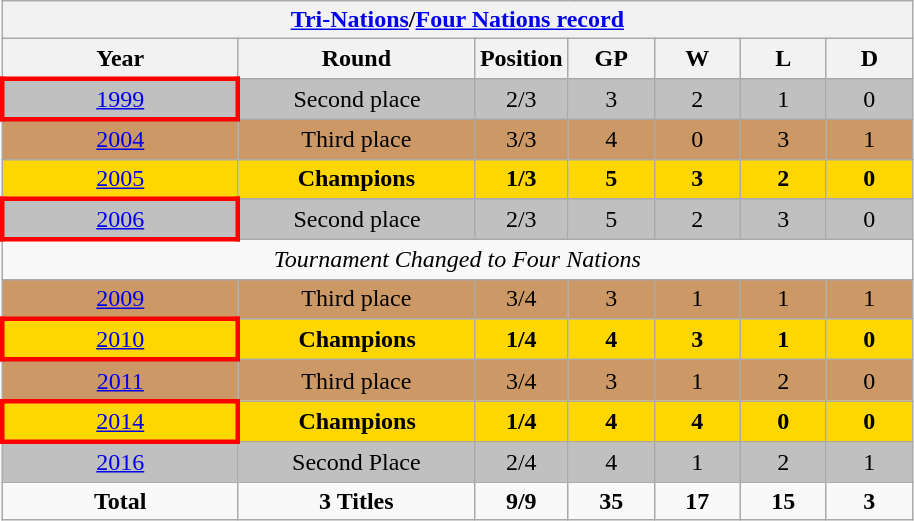<table class="wikitable" style="text-align: center;">
<tr>
<th colspan=9><a href='#'>Tri-Nations</a>/<a href='#'>Four Nations record</a></th>
</tr>
<tr>
<th width=150>Year</th>
<th width=150>Round</th>
<th width=50>Position</th>
<th width=50>GP</th>
<th width=50>W</th>
<th width=50>L</th>
<th width=50>D</th>
</tr>
<tr style="background:silver;">
<td style="border: 3px solid red"><a href='#'>1999</a></td>
<td>Second place</td>
<td>2/3</td>
<td>3</td>
<td>2</td>
<td>1</td>
<td>0</td>
</tr>
<tr style="background:#c96;">
<td> <a href='#'>2004</a></td>
<td>Third place</td>
<td>3/3</td>
<td>4</td>
<td>0</td>
<td>3</td>
<td>1</td>
</tr>
<tr style="background:Gold;">
<td> <a href='#'>2005</a></td>
<td><strong>Champions</strong></td>
<td><strong>1/3</strong></td>
<td><strong>5</strong></td>
<td><strong>3</strong></td>
<td><strong>2</strong></td>
<td><strong>0</strong></td>
</tr>
<tr style="background:silver;">
<td style="border: 3px solid red"> <a href='#'>2006</a></td>
<td>Second place</td>
<td>2/3</td>
<td>5</td>
<td>2</td>
<td>3</td>
<td>0</td>
</tr>
<tr>
<td colspan=8><em>Tournament Changed to Four Nations</em></td>
</tr>
<tr style="background:#c96;">
<td> <a href='#'>2009</a></td>
<td>Third place</td>
<td>3/4</td>
<td>3</td>
<td>1</td>
<td>1</td>
<td>1</td>
</tr>
<tr style="background:Gold;">
<td style="border: 3px solid red"> <a href='#'>2010</a></td>
<td><strong>Champions</strong></td>
<td><strong>1/4</strong></td>
<td><strong>4</strong></td>
<td><strong>3</strong></td>
<td><strong>1</strong></td>
<td><strong>0</strong></td>
</tr>
<tr style="background:#c96;">
<td><a href='#'>2011</a></td>
<td>Third place</td>
<td>3/4</td>
<td>3</td>
<td>1</td>
<td>2</td>
<td>0</td>
</tr>
<tr style="background:Gold;">
<td style="border: 3px solid red"> <a href='#'>2014</a></td>
<td><strong>Champions</strong></td>
<td><strong>1/4</strong></td>
<td><strong>4</strong></td>
<td><strong>4</strong></td>
<td><strong>0</strong></td>
<td><strong>0</strong></td>
</tr>
<tr style="background:silver;">
<td> <a href='#'>2016</a></td>
<td>Second Place</td>
<td>2/4</td>
<td>4</td>
<td>1</td>
<td>2</td>
<td>1</td>
</tr>
<tr>
<td><strong>Total</strong></td>
<td><strong>3 Titles</strong></td>
<td><strong>9/9</strong></td>
<td><strong>35</strong></td>
<td><strong>17</strong></td>
<td><strong>15</strong></td>
<td><strong>3</strong></td>
</tr>
</table>
